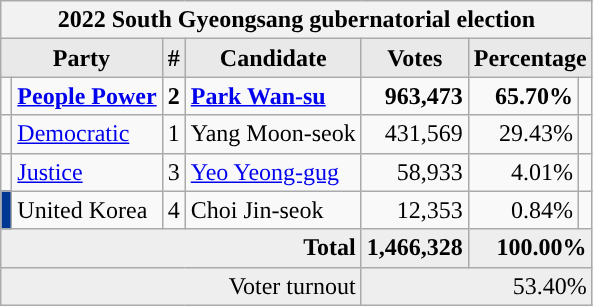<table class="wikitable">
<tr>
<th colspan="7">2022 South Gyeongsang gubernatorial election</th>
</tr>
<tr>
<th style="background-color:#E9E9E9" colspan=2>Party</th>
<th style="background-color:#E9E9E9">#</th>
<th style="background-color:#E9E9E9">Candidate</th>
<th style="background-color:#E9E9E9">Votes</th>
<th style="background-color:#E9E9E9" colspan=2>Percentage</th>
</tr>
<tr style="font-weight:bold">
<td></td>
<td align=left><a href='#'>People Power</a></td>
<td align=center>2</td>
<td align=left><a href='#'>Park Wan-su</a></td>
<td align=right>963,473</td>
<td align=right>65.70%</td>
<td align=right></td>
</tr>
<tr>
<td></td>
<td align=left><a href='#'>Democratic</a></td>
<td align=center>1</td>
<td align=left>Yang Moon-seok</td>
<td align=right>431,569</td>
<td align=right>29.43%</td>
<td align=right></td>
</tr>
<tr>
<td></td>
<td align=left><a href='#'>Justice</a></td>
<td align=center>3</td>
<td align=left><a href='#'>Yeo Yeong-gug</a></td>
<td align=right>58,933</td>
<td align=right>4.01%</td>
<td align=right></td>
</tr>
<tr>
<td bgcolor="#003793"></td>
<td align=left>United Korea</td>
<td align=center>4</td>
<td align=left>Choi Jin-seok</td>
<td align=right>12,353</td>
<td align=right>0.84%</td>
<td align=right></td>
</tr>
<tr bgcolor="#EEEEEE" style="font-weight:bold">
<td colspan="4" align=right>Total</td>
<td align=right>1,466,328</td>
<td align=right colspan=2>100.00%</td>
</tr>
<tr bgcolor="#EEEEEE">
<td colspan="4" align="right">Voter turnout</td>
<td colspan="3" align="right">53.40%</td>
</tr>
</table>
